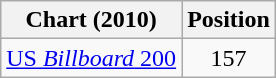<table class="wikitable">
<tr>
<th>Chart (2010)</th>
<th>Position</th>
</tr>
<tr>
<td><a href='#'>US <em>Billboard</em> 200</a></td>
<td style="text-align:center;">157</td>
</tr>
</table>
